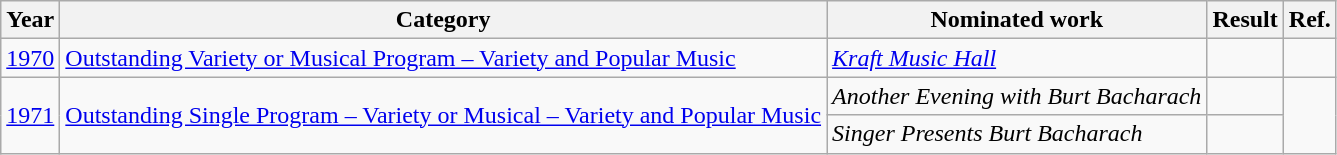<table class="wikitable">
<tr>
<th>Year</th>
<th>Category</th>
<th>Nominated work</th>
<th>Result</th>
<th>Ref.</th>
</tr>
<tr>
<td><a href='#'>1970</a></td>
<td><a href='#'>Outstanding Variety or Musical Program – Variety and Popular Music</a></td>
<td><em><a href='#'>Kraft Music Hall</a></em> </td>
<td></td>
<td align="center"></td>
</tr>
<tr>
<td rowspan="2"><a href='#'>1971</a></td>
<td rowspan="2"><a href='#'>Outstanding Single Program – Variety or Musical – Variety and Popular Music</a></td>
<td><em>Another Evening with Burt Bacharach</em></td>
<td></td>
<td align="center" rowspan="2"></td>
</tr>
<tr>
<td><em>Singer Presents Burt Bacharach</em></td>
<td></td>
</tr>
</table>
